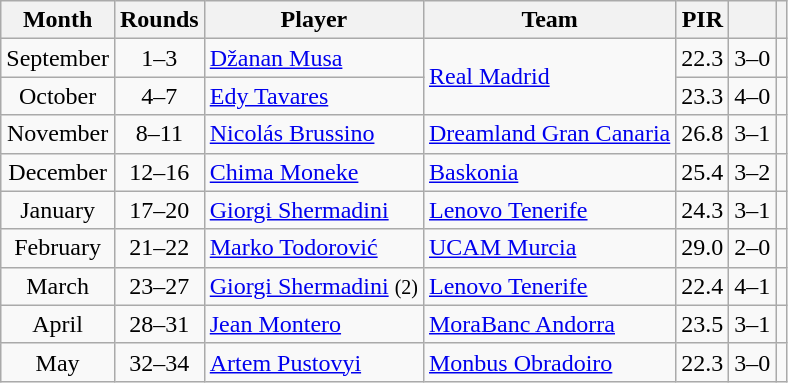<table class="wikitable sortable" style="text-align: center;">
<tr>
<th>Month</th>
<th>Rounds</th>
<th>Player</th>
<th>Team</th>
<th>PIR</th>
<th></th>
<th></th>
</tr>
<tr>
<td>September</td>
<td>1–3</td>
<td style="text-align:left;"> <a href='#'>Džanan Musa</a></td>
<td rowspan="2"; style="text-align:left;"><a href='#'>Real Madrid</a></td>
<td>22.3</td>
<td>3–0</td>
<td></td>
</tr>
<tr>
<td>October</td>
<td>4–7</td>
<td style="text-align:left;"> <a href='#'>Edy Tavares</a></td>
<td>23.3</td>
<td>4–0</td>
<td></td>
</tr>
<tr>
<td>November</td>
<td>8–11</td>
<td style="text-align:left;"> <a href='#'>Nicolás Brussino</a></td>
<td style="text-align:left;"><a href='#'>Dreamland Gran Canaria</a></td>
<td>26.8</td>
<td>3–1</td>
<td></td>
</tr>
<tr>
<td>December</td>
<td>12–16</td>
<td style="text-align:left;"> <a href='#'>Chima Moneke</a></td>
<td style="text-align:left;"><a href='#'>Baskonia</a></td>
<td>25.4</td>
<td>3–2</td>
<td></td>
</tr>
<tr>
<td>January</td>
<td>17–20</td>
<td style="text-align:left;"> <a href='#'>Giorgi Shermadini</a></td>
<td style="text-align:left;"><a href='#'>Lenovo Tenerife</a></td>
<td>24.3</td>
<td>3–1</td>
<td></td>
</tr>
<tr>
<td>February</td>
<td>21–22</td>
<td style="text-align:left;"> <a href='#'>Marko Todorović</a></td>
<td style="text-align:left;"><a href='#'>UCAM Murcia</a></td>
<td>29.0</td>
<td>2–0</td>
<td></td>
</tr>
<tr>
<td>March</td>
<td>23–27</td>
<td style="text-align:left;"> <a href='#'>Giorgi Shermadini</a> <small>(2)</small></td>
<td style="text-align:left;"><a href='#'>Lenovo Tenerife</a></td>
<td>22.4</td>
<td>4–1</td>
<td></td>
</tr>
<tr>
<td>April</td>
<td>28–31</td>
<td style="text-align:left;"> <a href='#'>Jean Montero</a></td>
<td style="text-align:left;"><a href='#'>MoraBanc Andorra</a></td>
<td>23.5</td>
<td>3–1</td>
<td></td>
</tr>
<tr>
<td>May</td>
<td>32–34</td>
<td style="text-align:left;"> <a href='#'>Artem Pustovyi</a></td>
<td style="text-align:left;"><a href='#'>Monbus Obradoiro</a></td>
<td>22.3</td>
<td>3–0</td>
<td></td>
</tr>
</table>
